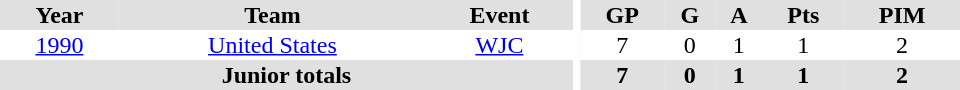<table border="0" cellpadding="1" cellspacing="0" ID="Table3" style="text-align:center; width:40em">
<tr ALIGN="center" bgcolor="#e0e0e0">
<th>Year</th>
<th>Team</th>
<th>Event</th>
<th rowspan="99" bgcolor="#ffffff"></th>
<th>GP</th>
<th>G</th>
<th>A</th>
<th>Pts</th>
<th>PIM</th>
</tr>
<tr>
<td><a href='#'>1990</a></td>
<td><a href='#'>United States</a></td>
<td><a href='#'>WJC</a></td>
<td>7</td>
<td>0</td>
<td>1</td>
<td>1</td>
<td>2</td>
</tr>
<tr bgcolor="#e0e0e0">
<th colspan="3">Junior totals</th>
<th>7</th>
<th>0</th>
<th>1</th>
<th>1</th>
<th>2</th>
</tr>
</table>
